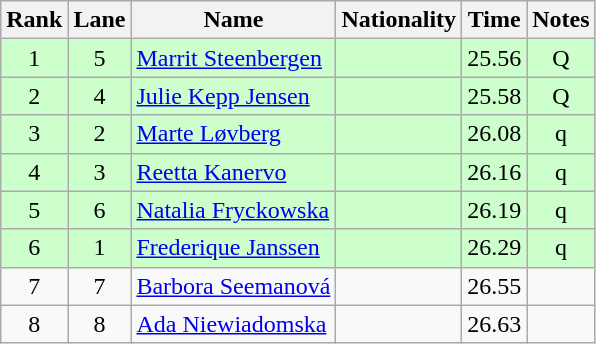<table class="wikitable sortable" style="text-align:center">
<tr>
<th>Rank</th>
<th>Lane</th>
<th>Name</th>
<th>Nationality</th>
<th>Time</th>
<th>Notes</th>
</tr>
<tr bgcolor=ccffcc>
<td>1</td>
<td>5</td>
<td align=left><a href='#'>Marrit Steenbergen</a></td>
<td align=left></td>
<td>25.56</td>
<td>Q</td>
</tr>
<tr bgcolor=ccffcc>
<td>2</td>
<td>4</td>
<td align=left><a href='#'>Julie Kepp Jensen</a></td>
<td align=left></td>
<td>25.58</td>
<td>Q</td>
</tr>
<tr bgcolor=ccffcc>
<td>3</td>
<td>2</td>
<td align=left><a href='#'>Marte Løvberg</a></td>
<td align=left></td>
<td>26.08</td>
<td>q</td>
</tr>
<tr bgcolor=ccffcc>
<td>4</td>
<td>3</td>
<td align=left><a href='#'>Reetta Kanervo</a></td>
<td align=left></td>
<td>26.16</td>
<td>q</td>
</tr>
<tr bgcolor=ccffcc>
<td>5</td>
<td>6</td>
<td align=left><a href='#'>Natalia Fryckowska</a></td>
<td align=left></td>
<td>26.19</td>
<td>q</td>
</tr>
<tr bgcolor=ccffcc>
<td>6</td>
<td>1</td>
<td align=left><a href='#'>Frederique Janssen</a></td>
<td align=left></td>
<td>26.29</td>
<td>q</td>
</tr>
<tr>
<td>7</td>
<td>7</td>
<td align=left><a href='#'>Barbora Seemanová</a></td>
<td align=left></td>
<td>26.55</td>
<td></td>
</tr>
<tr>
<td>8</td>
<td>8</td>
<td align=left><a href='#'>Ada Niewiadomska</a></td>
<td align=left></td>
<td>26.63</td>
<td></td>
</tr>
</table>
